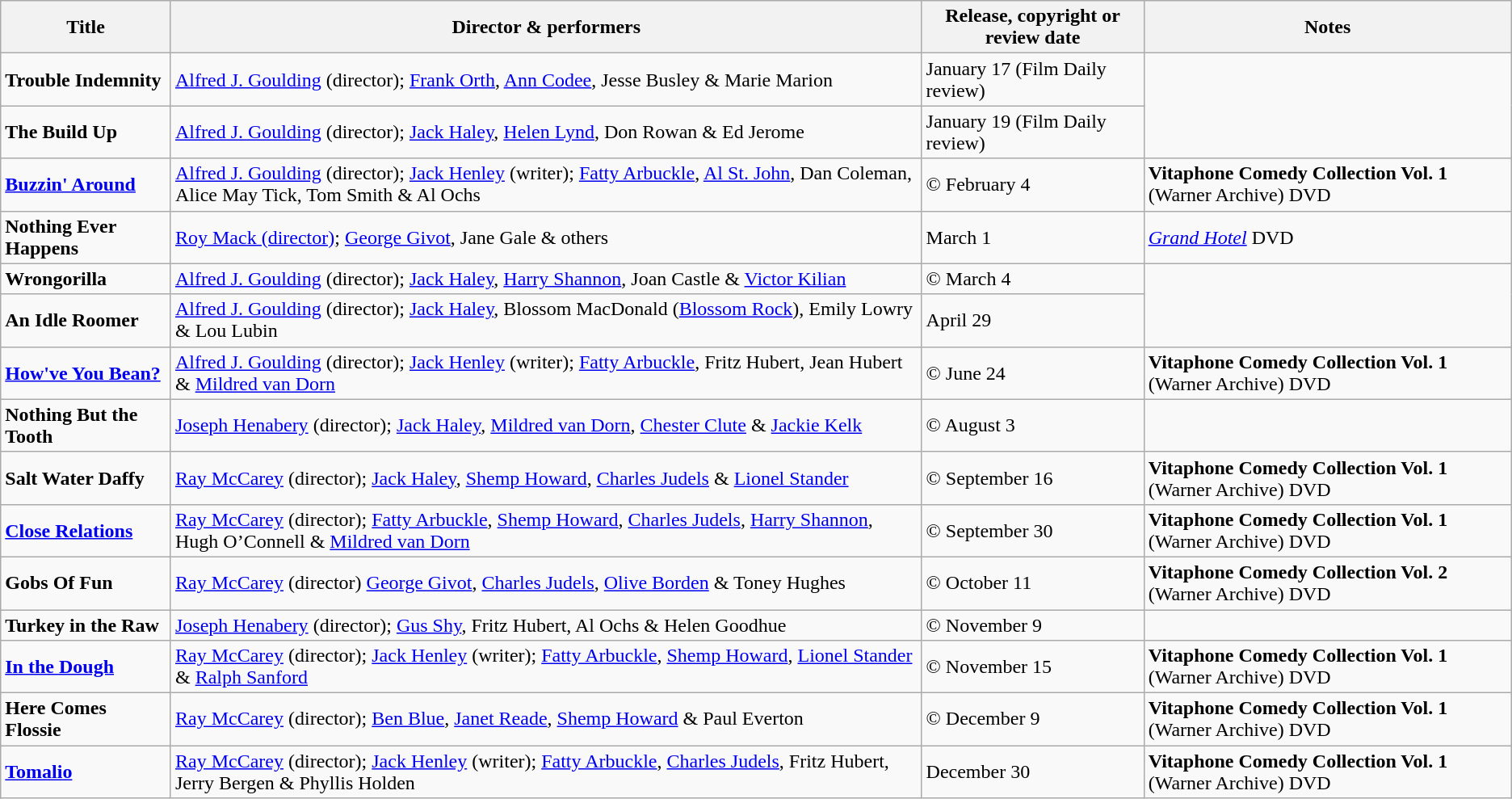<table class="wikitable sortable" border="1">
<tr>
<th>Title</th>
<th>Director & performers</th>
<th>Release, copyright or review date</th>
<th>Notes</th>
</tr>
<tr>
<td><strong>Trouble Indemnity</strong></td>
<td><a href='#'>Alfred J. Goulding</a> (director); <a href='#'>Frank Orth</a>, <a href='#'>Ann Codee</a>, Jesse Busley & Marie Marion</td>
<td>January 17 (Film Daily review)</td>
</tr>
<tr>
<td><strong>The Build Up</strong></td>
<td><a href='#'>Alfred J. Goulding</a> (director); <a href='#'>Jack Haley</a>, <a href='#'>Helen Lynd</a>, Don Rowan & Ed Jerome</td>
<td>January 19 (Film Daily review)</td>
</tr>
<tr>
<td><strong><a href='#'>Buzzin' Around</a></strong></td>
<td><a href='#'>Alfred J. Goulding</a> (director); <a href='#'>Jack Henley</a> (writer); <a href='#'>Fatty Arbuckle</a>, <a href='#'>Al St. John</a>, Dan Coleman, Alice May Tick, Tom Smith & Al Ochs</td>
<td>© February 4</td>
<td><strong>Vitaphone Comedy Collection Vol. 1</strong> (Warner Archive) DVD</td>
</tr>
<tr>
<td><strong>Nothing Ever Happens</strong></td>
<td><a href='#'>Roy Mack (director)</a>; <a href='#'>George Givot</a>, Jane Gale & others</td>
<td>March 1</td>
<td><em><a href='#'>Grand Hotel</a></em> DVD</td>
</tr>
<tr>
<td><strong>Wrongorilla</strong></td>
<td><a href='#'>Alfred J. Goulding</a> (director); <a href='#'>Jack Haley</a>, <a href='#'>Harry Shannon</a>, Joan Castle & <a href='#'>Victor Kilian</a></td>
<td>© March 4</td>
</tr>
<tr>
<td><strong>An Idle Roomer</strong></td>
<td><a href='#'>Alfred J. Goulding</a> (director); <a href='#'>Jack Haley</a>, Blossom MacDonald (<a href='#'>Blossom Rock</a>), Emily Lowry & Lou Lubin</td>
<td>April 29</td>
</tr>
<tr>
<td><strong><a href='#'>How've You Bean?</a></strong></td>
<td><a href='#'>Alfred J. Goulding</a> (director); <a href='#'>Jack Henley</a> (writer); <a href='#'>Fatty Arbuckle</a>, Fritz Hubert, Jean Hubert & <a href='#'>Mildred van Dorn</a></td>
<td>© June 24</td>
<td><strong>Vitaphone Comedy Collection Vol. 1</strong> (Warner Archive) DVD</td>
</tr>
<tr>
<td><strong>Nothing But the Tooth</strong></td>
<td><a href='#'>Joseph Henabery</a> (director); <a href='#'>Jack Haley</a>, <a href='#'>Mildred van Dorn</a>, <a href='#'>Chester Clute</a> & <a href='#'>Jackie Kelk</a></td>
<td>© August 3</td>
</tr>
<tr>
<td><strong>Salt Water Daffy</strong></td>
<td><a href='#'>Ray McCarey</a> (director); <a href='#'>Jack Haley</a>, <a href='#'>Shemp Howard</a>, <a href='#'>Charles Judels</a> & <a href='#'>Lionel Stander</a></td>
<td>© September 16</td>
<td><strong>Vitaphone Comedy Collection Vol. 1</strong> (Warner Archive) DVD</td>
</tr>
<tr>
<td><strong><a href='#'>Close Relations</a></strong></td>
<td><a href='#'>Ray McCarey</a> (director); <a href='#'>Fatty Arbuckle</a>, <a href='#'>Shemp Howard</a>, <a href='#'>Charles Judels</a>, <a href='#'>Harry Shannon</a>, Hugh O’Connell & <a href='#'>Mildred van Dorn</a></td>
<td>© September 30</td>
<td><strong>Vitaphone Comedy Collection Vol. 1</strong> (Warner Archive) DVD</td>
</tr>
<tr>
<td><strong>Gobs Of Fun</strong></td>
<td><a href='#'>Ray McCarey</a> (director) <a href='#'>George Givot</a>, <a href='#'>Charles Judels</a>, <a href='#'>Olive Borden</a> & Toney Hughes</td>
<td>© October 11</td>
<td><strong>Vitaphone Comedy Collection Vol. 2</strong> (Warner Archive) DVD</td>
</tr>
<tr>
<td><strong>Turkey in the Raw</strong></td>
<td><a href='#'>Joseph Henabery</a> (director); <a href='#'>Gus Shy</a>, Fritz Hubert, Al Ochs & Helen Goodhue</td>
<td>© November 9</td>
</tr>
<tr>
<td><strong><a href='#'>In the Dough</a></strong></td>
<td><a href='#'>Ray McCarey</a> (director); <a href='#'>Jack Henley</a> (writer); <a href='#'>Fatty Arbuckle</a>, <a href='#'>Shemp Howard</a>, <a href='#'>Lionel Stander</a> & <a href='#'>Ralph Sanford</a></td>
<td>© November 15</td>
<td><strong>Vitaphone Comedy Collection Vol. 1</strong> (Warner Archive) DVD</td>
</tr>
<tr>
<td><strong>Here Comes Flossie</strong></td>
<td><a href='#'>Ray McCarey</a> (director); <a href='#'>Ben Blue</a>, <a href='#'>Janet Reade</a>, <a href='#'>Shemp Howard</a> & Paul Everton</td>
<td>© December 9</td>
<td><strong>Vitaphone Comedy Collection Vol. 1</strong> (Warner Archive) DVD</td>
</tr>
<tr>
<td><strong><a href='#'>Tomalio</a></strong></td>
<td><a href='#'>Ray McCarey</a> (director); <a href='#'>Jack Henley</a> (writer); <a href='#'>Fatty Arbuckle</a>, <a href='#'>Charles Judels</a>, Fritz Hubert, Jerry Bergen & Phyllis Holden</td>
<td>December 30</td>
<td><strong>Vitaphone Comedy Collection Vol. 1</strong> (Warner Archive) DVD</td>
</tr>
</table>
